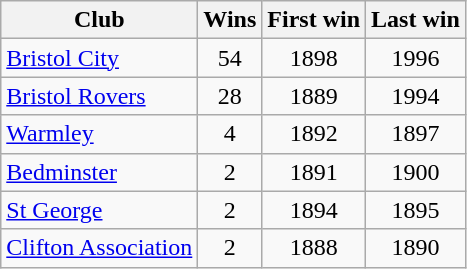<table class=wikitable style="text-align:center;">
<tr>
<th>Club</th>
<th>Wins</th>
<th>First win</th>
<th>Last win</th>
</tr>
<tr>
<td style="text-align:left;"><a href='#'>Bristol City</a></td>
<td>54</td>
<td>1898</td>
<td>1996</td>
</tr>
<tr>
<td style="text-align:left;"><a href='#'>Bristol Rovers</a></td>
<td>28</td>
<td>1889</td>
<td>1994</td>
</tr>
<tr>
<td style="text-align:left;"><a href='#'>Warmley</a></td>
<td>4</td>
<td>1892</td>
<td>1897</td>
</tr>
<tr>
<td style="text-align:left;"><a href='#'>Bedminster</a></td>
<td>2</td>
<td>1891</td>
<td>1900</td>
</tr>
<tr>
<td style="text-align:left;"><a href='#'>St George</a></td>
<td>2</td>
<td>1894</td>
<td>1895</td>
</tr>
<tr>
<td style="text-align:left;"><a href='#'>Clifton Association</a></td>
<td>2</td>
<td>1888</td>
<td>1890</td>
</tr>
</table>
